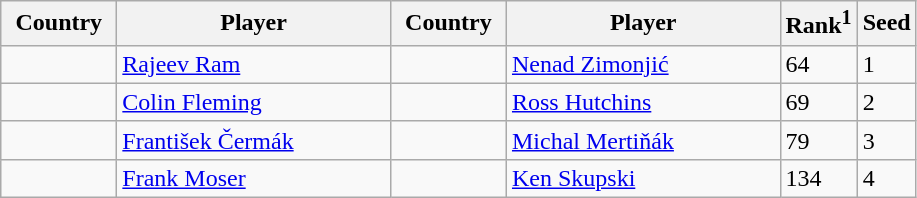<table class="sortable wikitable">
<tr>
<th width="70">Country</th>
<th width="175">Player</th>
<th width="70">Country</th>
<th width="175">Player</th>
<th>Rank<sup>1</sup></th>
<th>Seed</th>
</tr>
<tr>
<td></td>
<td><a href='#'>Rajeev Ram</a></td>
<td></td>
<td><a href='#'>Nenad Zimonjić</a></td>
<td>64</td>
<td>1</td>
</tr>
<tr>
<td></td>
<td><a href='#'>Colin Fleming</a></td>
<td></td>
<td><a href='#'>Ross Hutchins</a></td>
<td>69</td>
<td>2</td>
</tr>
<tr>
<td></td>
<td><a href='#'>František Čermák</a></td>
<td></td>
<td><a href='#'>Michal Mertiňák</a></td>
<td>79</td>
<td>3</td>
</tr>
<tr>
<td></td>
<td><a href='#'>Frank Moser</a></td>
<td></td>
<td><a href='#'>Ken Skupski</a></td>
<td>134</td>
<td>4</td>
</tr>
</table>
